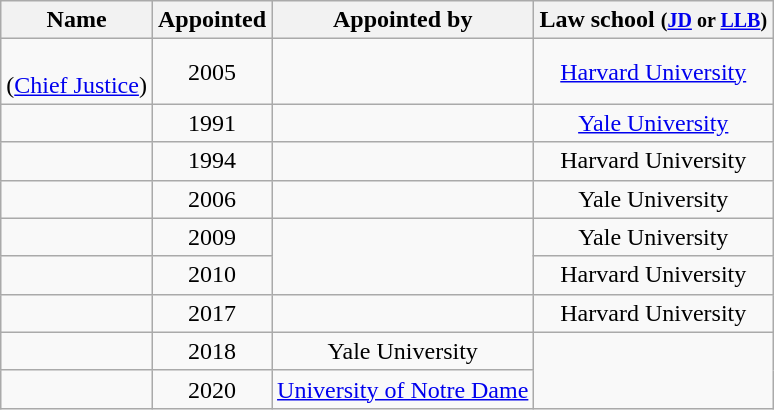<table class="wikitable sortable" style="text-align:center">
<tr>
<th>Name</th>
<th>Appointed</th>
<th>Appointed by</th>
<th>Law school <small>(<a href='#'>JD</a> or <a href='#'>LLB</a>)</small></th>
</tr>
<tr>
<td><strong></strong><br>(<a href='#'>Chief Justice</a>)</td>
<td>2005</td>
<td></td>
<td><a href='#'>Harvard University</a></td>
</tr>
<tr>
<td><strong></strong></td>
<td>1991</td>
<td></td>
<td><a href='#'>Yale University</a></td>
</tr>
<tr>
<td><strong></strong></td>
<td>1994</td>
<td></td>
<td>Harvard University</td>
</tr>
<tr>
<td><strong></strong></td>
<td>2006</td>
<td></td>
<td>Yale University</td>
</tr>
<tr>
<td><strong></strong></td>
<td>2009</td>
<td rowspan="2" ></td>
<td>Yale University</td>
</tr>
<tr>
<td><strong></strong></td>
<td>2010</td>
<td>Harvard University</td>
</tr>
<tr>
<td><strong></strong></td>
<td>2017</td>
<td></td>
<td>Harvard University</td>
</tr>
<tr>
<td><strong></strong></td>
<td>2018</td>
<td>Yale University</td>
</tr>
<tr>
<td><strong></strong></td>
<td>2020</td>
<td><a href='#'>University of Notre Dame</a></td>
</tr>
</table>
